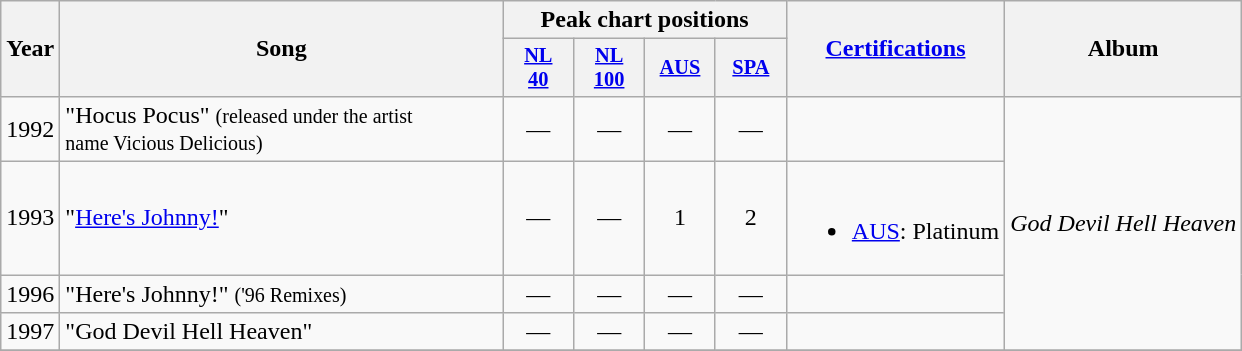<table class="wikitable">
<tr>
<th rowspan="2">Year</th>
<th rowspan="2" style="width:18em;">Song</th>
<th colspan="4">Peak chart positions</th>
<th rowspan="2"><a href='#'>Certifications</a></th>
<th rowspan="2">Album</th>
</tr>
<tr>
<th style="width:3em;font-size:85%;"><a href='#'>NL<br>40</a><br></th>
<th style="width:3em;font-size:85%;"><a href='#'>NL<br>100</a><br></th>
<th style="width:3em;font-size:85%;"><a href='#'>AUS</a><br></th>
<th style="width:3em;font-size:85%;"><a href='#'>SPA</a><br></th>
</tr>
<tr>
<td>1992</td>
<td>"Hocus Pocus" <small>(released under the artist<br>name Vicious Delicious)</small></td>
<td align="center">—</td>
<td align="center">—</td>
<td align="center">—</td>
<td align="center">—</td>
<td></td>
<td rowspan="4"><em>God Devil Hell Heaven</em></td>
</tr>
<tr>
<td>1993</td>
<td>"<a href='#'>Here's Johnny!</a>"</td>
<td align="center">—</td>
<td align="center">—</td>
<td align="center">1</td>
<td align="center">2</td>
<td><br><ul><li><a href='#'>AUS</a>: Platinum</li></ul></td>
</tr>
<tr>
<td>1996</td>
<td>"Here's Johnny!" <small>('96 Remixes)</small></td>
<td align="center">—</td>
<td align="center">—</td>
<td align="center">—</td>
<td align="center">—</td>
<td></td>
</tr>
<tr>
<td>1997</td>
<td>"God Devil Hell Heaven"</td>
<td align="center">—</td>
<td align="center">—</td>
<td align="center">—</td>
<td align="center">—</td>
<td></td>
</tr>
<tr>
</tr>
</table>
